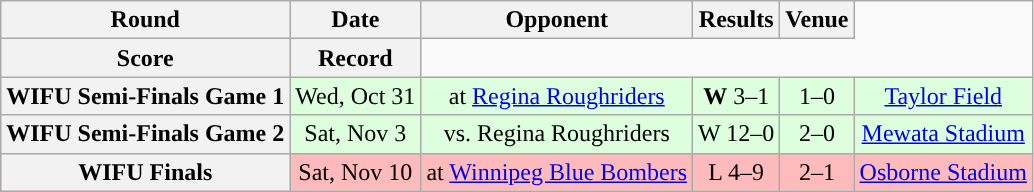<table class="wikitable" style="text-align:center">
<tr>
<th>Round</th>
<th>Date</th>
<th>Opponent</th>
<th>Results</th>
<th>Venue</th>
</tr>
<tr>
<th>Score</th>
<th>Record</th>
</tr>
<tr style="background:#ddffdd">
<th>WIFU Semi-Finals Game 1</th>
<td>Wed, Oct 31</td>
<td>at <a href='#'>Regina Roughriders</a></td>
<td><strong>W</strong> 3–1</td>
<td>1–0</td>
<td><a href='#'>Taylor Field</a></td>
</tr>
<tr style="background:#ddffdd">
<th>WIFU Semi-Finals Game 2</th>
<td>Sat, Nov 3</td>
<td>vs. Regina Roughriders</td>
<td>W 12–0</td>
<td>2–0</td>
<td><a href='#'>Mewata Stadium</a></td>
</tr>
<tr style="background:#ffbbbb">
<th>WIFU Finals</th>
<td>Sat, Nov 10</td>
<td>at <a href='#'>Winnipeg Blue Bombers</a></td>
<td>L 4–9</td>
<td>2–1</td>
<td><a href='#'>Osborne Stadium</a></td>
</tr>
</table>
